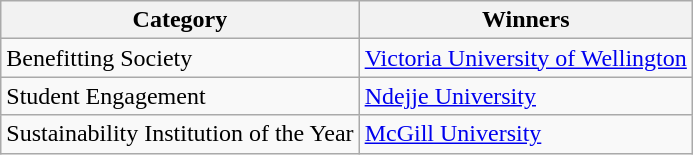<table class="wikitable">
<tr>
<th>Category</th>
<th>Winners</th>
</tr>
<tr>
<td>Benefitting Society</td>
<td> <a href='#'>Victoria University of Wellington</a></td>
</tr>
<tr>
<td>Student Engagement</td>
<td> <a href='#'>Ndejje University</a></td>
</tr>
<tr>
<td>Sustainability Institution of the Year</td>
<td> <a href='#'>McGill University</a></td>
</tr>
</table>
